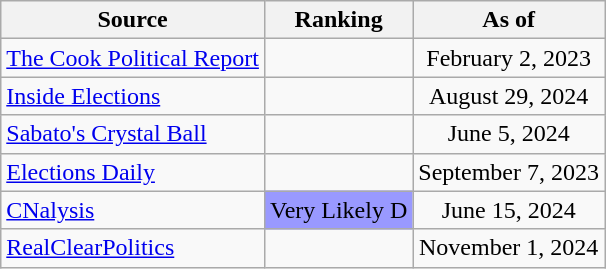<table class="wikitable" style="text-align:center">
<tr>
<th>Source</th>
<th>Ranking</th>
<th>As of</th>
</tr>
<tr>
<td align=left><a href='#'>The Cook Political Report</a></td>
<td></td>
<td>February 2, 2023</td>
</tr>
<tr>
<td align=left><a href='#'>Inside Elections</a></td>
<td></td>
<td>August 29, 2024</td>
</tr>
<tr>
<td align=left><a href='#'>Sabato's Crystal Ball</a></td>
<td></td>
<td>June 5, 2024</td>
</tr>
<tr>
<td align=left><a href='#'>Elections Daily</a></td>
<td></td>
<td>September 7, 2023</td>
</tr>
<tr>
<td align=left><a href='#'>CNalysis</a></td>
<td style="background:#99f">Very Likely D</td>
<td>June 15, 2024</td>
</tr>
<tr>
<td align=left><a href='#'>RealClearPolitics</a></td>
<td></td>
<td>November 1, 2024</td>
</tr>
</table>
